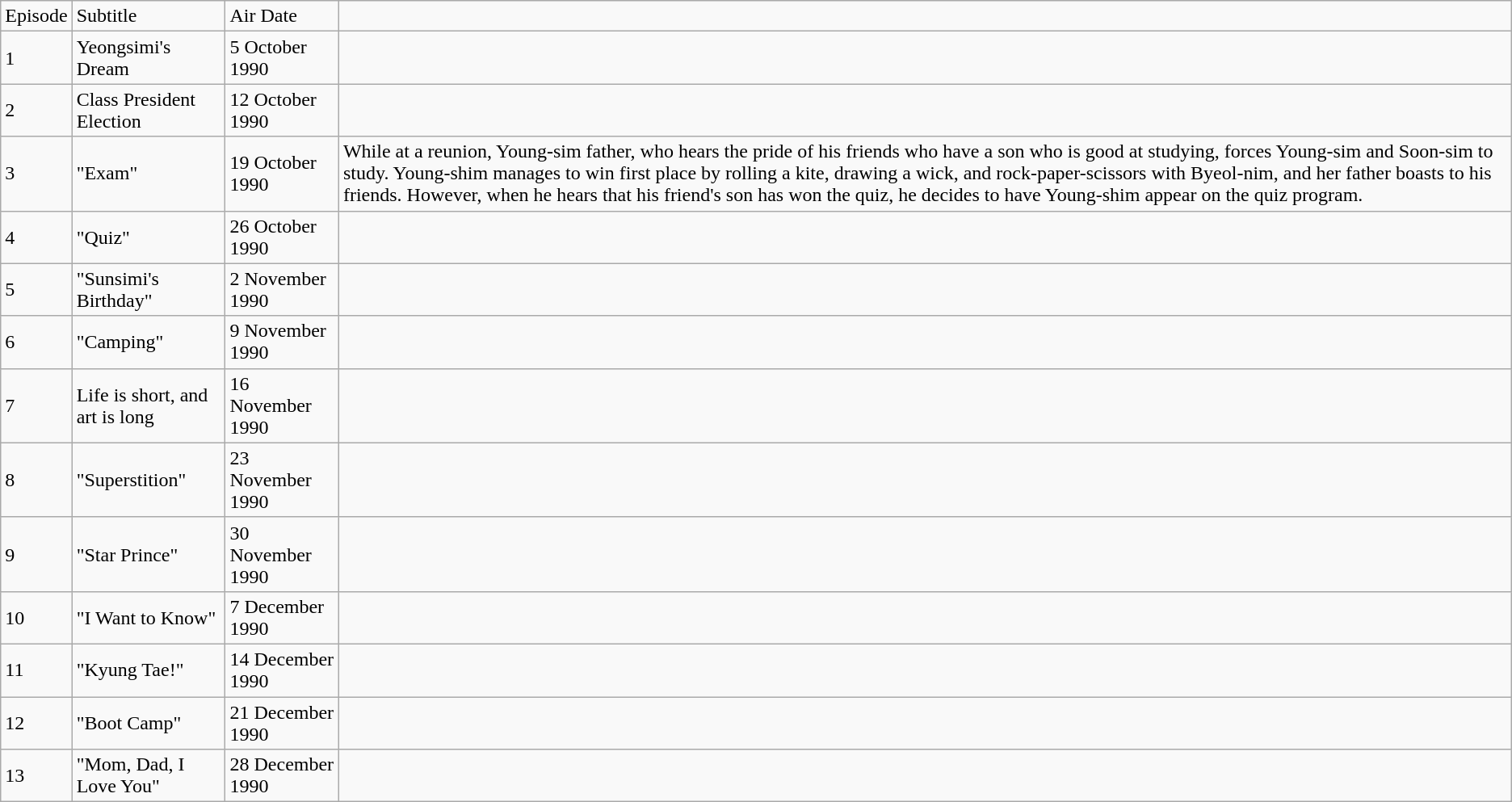<table class="wikitable">
<tr>
<td>Episode</td>
<td>Subtitle</td>
<td>Air Date</td>
<td></td>
</tr>
<tr>
<td>1</td>
<td>Yeongsimi's Dream</td>
<td>5 October 1990</td>
<td></td>
</tr>
<tr>
<td>2</td>
<td>Class President Election</td>
<td>12 October 1990</td>
<td></td>
</tr>
<tr>
<td>3</td>
<td>"Exam"</td>
<td>19 October 1990</td>
<td>While at a reunion, Young-sim father, who hears the pride of his friends who have a son who is good at studying, forces Young-sim and Soon-sim to study. Young-shim manages to win first place by rolling a kite, drawing a wick, and rock-paper-scissors with Byeol-nim, and her father boasts to his friends. However, when he hears that his friend's son has won the quiz, he decides to have Young-shim appear on the quiz program.</td>
</tr>
<tr>
<td>4</td>
<td>"Quiz"</td>
<td>26 October 1990</td>
<td></td>
</tr>
<tr>
<td>5</td>
<td>"Sunsimi's Birthday"</td>
<td>2 November 1990</td>
<td></td>
</tr>
<tr>
<td>6</td>
<td>"Camping"</td>
<td>9 November 1990</td>
<td></td>
</tr>
<tr>
<td>7</td>
<td>Life is short, and art is long</td>
<td>16 November 1990</td>
<td></td>
</tr>
<tr>
<td>8</td>
<td>"Superstition"</td>
<td>23 November 1990</td>
<td></td>
</tr>
<tr>
<td>9</td>
<td>"Star Prince"</td>
<td>30 November 1990</td>
<td></td>
</tr>
<tr>
<td>10</td>
<td>"I Want to Know"</td>
<td>7 December 1990</td>
<td></td>
</tr>
<tr>
<td>11</td>
<td>"Kyung Tae!"</td>
<td>14 December 1990</td>
<td></td>
</tr>
<tr>
<td>12</td>
<td>"Boot Camp"</td>
<td>21 December 1990</td>
<td></td>
</tr>
<tr>
<td>13</td>
<td>"Mom, Dad, I Love You"</td>
<td>28 December 1990</td>
<td></td>
</tr>
</table>
